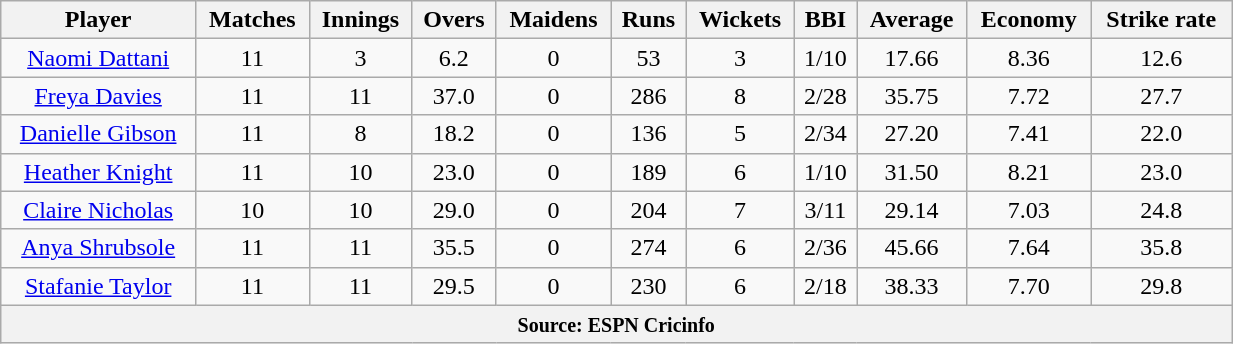<table class="wikitable" style="text-align:center; width:65%;">
<tr>
<th>Player</th>
<th>Matches</th>
<th>Innings</th>
<th>Overs</th>
<th>Maidens</th>
<th>Runs</th>
<th>Wickets</th>
<th>BBI</th>
<th>Average</th>
<th>Economy</th>
<th>Strike rate</th>
</tr>
<tr>
<td><a href='#'>Naomi Dattani</a></td>
<td>11</td>
<td>3</td>
<td>6.2</td>
<td>0</td>
<td>53</td>
<td>3</td>
<td>1/10</td>
<td>17.66</td>
<td>8.36</td>
<td>12.6</td>
</tr>
<tr>
<td><a href='#'>Freya Davies</a></td>
<td>11</td>
<td>11</td>
<td>37.0</td>
<td>0</td>
<td>286</td>
<td>8</td>
<td>2/28</td>
<td>35.75</td>
<td>7.72</td>
<td>27.7</td>
</tr>
<tr>
<td><a href='#'>Danielle Gibson</a></td>
<td>11</td>
<td>8</td>
<td>18.2</td>
<td>0</td>
<td>136</td>
<td>5</td>
<td>2/34</td>
<td>27.20</td>
<td>7.41</td>
<td>22.0</td>
</tr>
<tr>
<td><a href='#'>Heather Knight</a></td>
<td>11</td>
<td>10</td>
<td>23.0</td>
<td>0</td>
<td>189</td>
<td>6</td>
<td>1/10</td>
<td>31.50</td>
<td>8.21</td>
<td>23.0</td>
</tr>
<tr>
<td><a href='#'>Claire Nicholas</a></td>
<td>10</td>
<td>10</td>
<td>29.0</td>
<td>0</td>
<td>204</td>
<td>7</td>
<td>3/11</td>
<td>29.14</td>
<td>7.03</td>
<td>24.8</td>
</tr>
<tr>
<td><a href='#'>Anya Shrubsole</a></td>
<td>11</td>
<td>11</td>
<td>35.5</td>
<td>0</td>
<td>274</td>
<td>6</td>
<td>2/36</td>
<td>45.66</td>
<td>7.64</td>
<td>35.8</td>
</tr>
<tr>
<td><a href='#'>Stafanie Taylor</a></td>
<td>11</td>
<td>11</td>
<td>29.5</td>
<td>0</td>
<td>230</td>
<td>6</td>
<td>2/18</td>
<td>38.33</td>
<td>7.70</td>
<td>29.8</td>
</tr>
<tr>
<th colspan="13"><small>Source: ESPN Cricinfo </small></th>
</tr>
</table>
